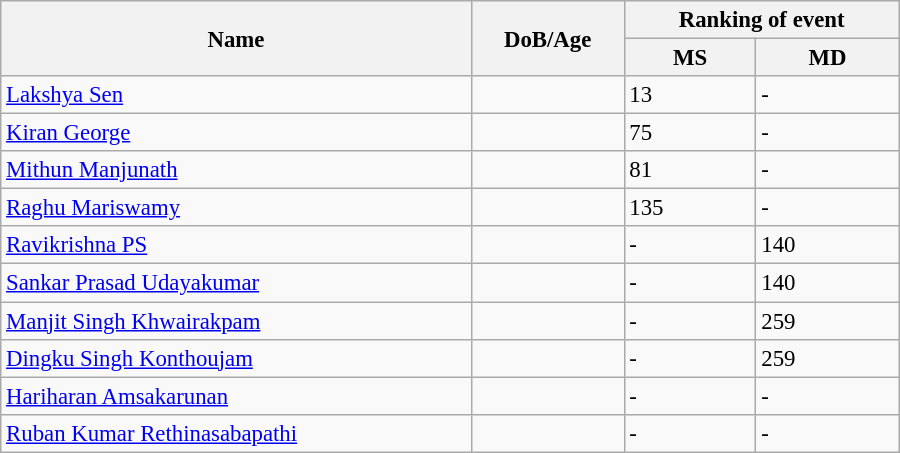<table class="wikitable"  style="width:600px; font-size:95%;">
<tr>
<th align="left" rowspan="2">Name</th>
<th align="left" rowspan="2">DoB/Age</th>
<th align="center" colspan="2">Ranking of event</th>
</tr>
<tr>
<th align="left">MS</th>
<th align="left">MD</th>
</tr>
<tr>
<td><a href='#'>Lakshya Sen</a></td>
<td></td>
<td>13</td>
<td>-</td>
</tr>
<tr>
<td><a href='#'>Kiran George</a></td>
<td></td>
<td>75</td>
<td>-</td>
</tr>
<tr>
<td><a href='#'>Mithun Manjunath</a></td>
<td></td>
<td>81</td>
<td>-</td>
</tr>
<tr>
<td><a href='#'>Raghu Mariswamy</a></td>
<td></td>
<td>135</td>
<td>-</td>
</tr>
<tr>
<td><a href='#'>Ravikrishna PS</a></td>
<td></td>
<td>-</td>
<td>140</td>
</tr>
<tr>
<td><a href='#'>Sankar Prasad Udayakumar</a></td>
<td></td>
<td>-</td>
<td>140</td>
</tr>
<tr>
<td><a href='#'>Manjit Singh Khwairakpam</a></td>
<td></td>
<td>-</td>
<td>259</td>
</tr>
<tr>
<td><a href='#'>Dingku Singh Konthoujam</a></td>
<td></td>
<td>-</td>
<td>259</td>
</tr>
<tr>
<td><a href='#'>Hariharan Amsakarunan</a></td>
<td></td>
<td>-</td>
<td>-</td>
</tr>
<tr>
<td><a href='#'>Ruban Kumar Rethinasabapathi</a></td>
<td></td>
<td>-</td>
<td>-</td>
</tr>
</table>
